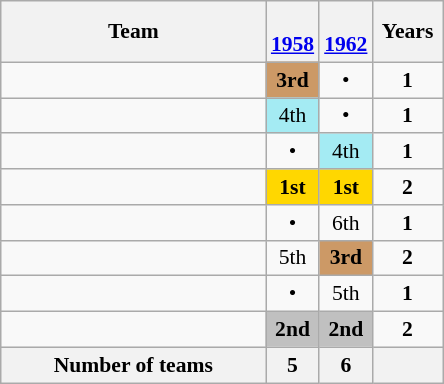<table class="wikitable" style="text-align:center; font-size:90%">
<tr>
<th width=170>Team</th>
<th width=25><br><a href='#'>1958</a></th>
<th width=25><br><a href='#'>1962</a></th>
<th width=40>Years</th>
</tr>
<tr>
<td align=left></td>
<td bgcolor=cc9966><strong>3rd</strong></td>
<td>•</td>
<td><strong>1</strong></td>
</tr>
<tr>
<td align=left></td>
<td bgcolor=A4EBF3>4th</td>
<td>•</td>
<td><strong>1</strong></td>
</tr>
<tr>
<td align=left></td>
<td>•</td>
<td bgcolor=A4EBF3>4th</td>
<td><strong>1</strong></td>
</tr>
<tr>
<td align=left></td>
<td bgcolor=gold><strong>1st</strong></td>
<td bgcolor=gold><strong>1st</strong></td>
<td><strong>2</strong></td>
</tr>
<tr>
<td align=left></td>
<td>•</td>
<td>6th</td>
<td><strong>1</strong></td>
</tr>
<tr>
<td align=left></td>
<td>5th</td>
<td bgcolor=cc9966><strong>3rd</strong></td>
<td><strong>2</strong></td>
</tr>
<tr>
<td align=left></td>
<td>•</td>
<td>5th</td>
<td><strong>1</strong></td>
</tr>
<tr>
<td align=left></td>
<td bgcolor=silver><strong>2nd</strong></td>
<td bgcolor=silver><strong>2nd</strong></td>
<td><strong>2</strong></td>
</tr>
<tr>
<th>Number of teams</th>
<th>5</th>
<th>6</th>
<th></th>
</tr>
</table>
